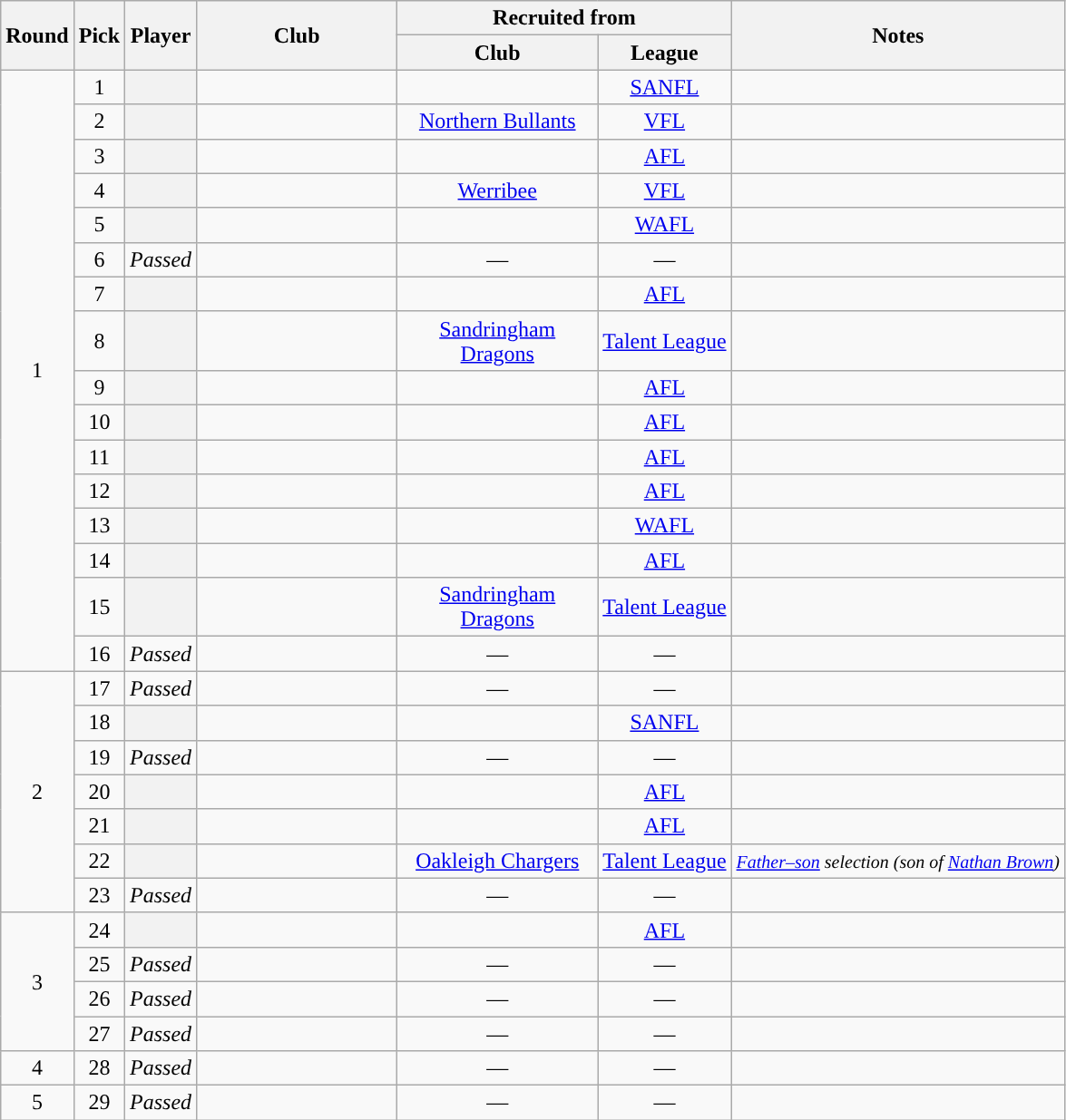<table class="wikitable sortable plainrowheaders" style="text-align:center;">
<tr>
<th rowspan=2>Round</th>
<th rowspan=2>Pick</th>
<th rowspan=2>Player</th>
<th rowspan=2 style="width: 105pt">Club</th>
<th colspan=2>Recruited from</th>
<th class="unsortable" rowspan=2>Notes</th>
</tr>
<tr>
<th style="width: 105pt">Club</th>
<th>League</th>
</tr>
<tr>
<td rowspan=16>1</td>
<td>1</td>
<th scope=row></th>
<td></td>
<td></td>
<td><a href='#'>SANFL</a></td>
<td style="text-align:left;"></td>
</tr>
<tr>
<td>2</td>
<th scope=row></th>
<td></td>
<td><a href='#'>Northern Bullants</a></td>
<td><a href='#'>VFL</a></td>
<td style="text-align:left;"></td>
</tr>
<tr>
<td>3</td>
<th scope=row></th>
<td></td>
<td></td>
<td><a href='#'>AFL</a></td>
<td style="text-align:left;"></td>
</tr>
<tr>
<td>4</td>
<th scope=row></th>
<td></td>
<td><a href='#'>Werribee</a></td>
<td><a href='#'>VFL</a></td>
<td style="text-align:left;"></td>
</tr>
<tr>
<td>5</td>
<th scope=row></th>
<td></td>
<td></td>
<td><a href='#'>WAFL</a></td>
<td style="text-align:left;"></td>
</tr>
<tr>
<td>6</td>
<td><em>Passed</em></td>
<td></td>
<td>—</td>
<td>—</td>
<td style="text-align:left;"></td>
</tr>
<tr>
<td>7</td>
<th scope=row></th>
<td></td>
<td></td>
<td><a href='#'>AFL</a></td>
<td style="text-align:left;"></td>
</tr>
<tr>
<td>8</td>
<th scope=row></th>
<td></td>
<td><a href='#'>Sandringham Dragons</a></td>
<td><a href='#'>Talent League</a></td>
<td style="text-align:left;"></td>
</tr>
<tr>
<td>9</td>
<th scope=row></th>
<td></td>
<td></td>
<td><a href='#'>AFL</a></td>
<td style="text-align:left;"></td>
</tr>
<tr>
<td>10</td>
<th scope=row></th>
<td></td>
<td></td>
<td><a href='#'>AFL</a></td>
<td style="text-align:left;"></td>
</tr>
<tr>
<td>11</td>
<th scope=row></th>
<td></td>
<td></td>
<td><a href='#'>AFL</a></td>
<td style="text-align:left;"></td>
</tr>
<tr>
<td>12</td>
<th scope=row></th>
<td></td>
<td></td>
<td><a href='#'>AFL</a></td>
<td style="text-align:left;"></td>
</tr>
<tr>
<td>13</td>
<th scope=row></th>
<td></td>
<td></td>
<td><a href='#'>WAFL</a></td>
<td style="text-align:left;"></td>
</tr>
<tr>
<td>14</td>
<th scope=row></th>
<td></td>
<td></td>
<td><a href='#'>AFL</a></td>
<td style="text-align:left;"></td>
</tr>
<tr>
<td>15</td>
<th scope=row></th>
<td></td>
<td><a href='#'>Sandringham Dragons</a></td>
<td><a href='#'>Talent League</a></td>
<td style="text-align:left;"></td>
</tr>
<tr>
<td>16</td>
<td><em>Passed</em></td>
<td></td>
<td>—</td>
<td>—</td>
<td style="text-align:left;"></td>
</tr>
<tr>
<td rowspan=7>2</td>
<td>17</td>
<td><em>Passed</em></td>
<td></td>
<td>—</td>
<td>—</td>
<td style="text-align:left;"></td>
</tr>
<tr>
<td>18</td>
<th scope=row></th>
<td></td>
<td></td>
<td><a href='#'>SANFL</a></td>
<td style="text-align:left;"></td>
</tr>
<tr>
<td>19</td>
<td><em>Passed</em></td>
<td></td>
<td>—</td>
<td>—</td>
<td style="text-align:left;"></td>
</tr>
<tr>
<td>20</td>
<th scope=row></th>
<td></td>
<td></td>
<td><a href='#'>AFL</a></td>
<td style="text-align:left;"></td>
</tr>
<tr>
<td>21</td>
<th scope=row></th>
<td></td>
<td></td>
<td><a href='#'>AFL</a></td>
<td style="text-align:left;"></td>
</tr>
<tr>
<td>22</td>
<th scope=row></th>
<td></td>
<td><a href='#'>Oakleigh Chargers</a></td>
<td><a href='#'>Talent League</a></td>
<td style="text-align=left;"><small><em><a href='#'>Father–son</a> selection (son of <a href='#'>Nathan Brown</a>)</em></small></td>
</tr>
<tr>
<td>23</td>
<td><em>Passed</em></td>
<td></td>
<td>—</td>
<td>—</td>
<td style="text-align:left;"></td>
</tr>
<tr>
<td rowspan=4>3</td>
<td>24</td>
<th scope=row></th>
<td></td>
<td></td>
<td><a href='#'>AFL</a></td>
<td style="text-align:left;"></td>
</tr>
<tr>
<td>25</td>
<td><em>Passed</em></td>
<td></td>
<td>—</td>
<td>—</td>
<td style="text-align:left;"></td>
</tr>
<tr>
<td>26</td>
<td><em>Passed</em></td>
<td></td>
<td>—</td>
<td>—</td>
<td style="text-align:left;"></td>
</tr>
<tr>
<td>27</td>
<td><em>Passed</em></td>
<td></td>
<td>—</td>
<td>—</td>
<td style="text-align:left;"></td>
</tr>
<tr>
<td>4</td>
<td>28</td>
<td><em>Passed</em></td>
<td></td>
<td>—</td>
<td>—</td>
<td style="text-align:left;"></td>
</tr>
<tr>
<td>5</td>
<td>29</td>
<td><em>Passed</em></td>
<td></td>
<td>—</td>
<td>—</td>
<td style="text-align:left;"></td>
</tr>
</table>
